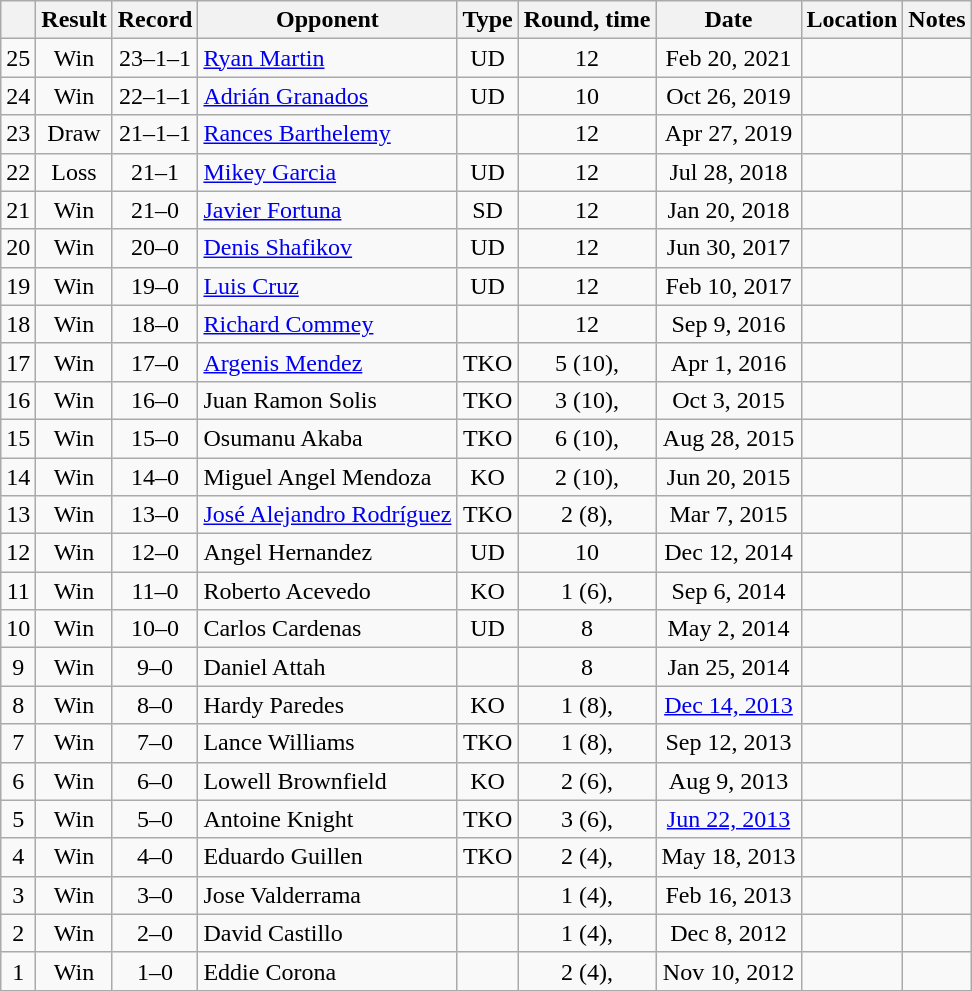<table class="wikitable" style="text-align:center">
<tr>
<th></th>
<th>Result</th>
<th>Record</th>
<th>Opponent</th>
<th>Type</th>
<th>Round, time</th>
<th>Date</th>
<th>Location</th>
<th>Notes</th>
</tr>
<tr>
<td>25</td>
<td>Win</td>
<td>23–1–1</td>
<td style="text-align:left;"><a href='#'>Ryan Martin</a></td>
<td>UD</td>
<td>12</td>
<td>Feb 20, 2021</td>
<td style="text-align:left;"></td>
<td></td>
</tr>
<tr>
<td>24</td>
<td>Win</td>
<td>22–1–1</td>
<td style="text-align:left;"><a href='#'>Adrián Granados</a></td>
<td>UD</td>
<td>10</td>
<td>Oct 26, 2019</td>
<td style="text-align:left;"></td>
<td></td>
</tr>
<tr>
<td>23</td>
<td>Draw</td>
<td>21–1–1</td>
<td style="text-align:left;"><a href='#'>Rances Barthelemy</a></td>
<td></td>
<td>12</td>
<td>Apr 27, 2019</td>
<td style="text-align:left;"></td>
<td style="text-align:left;"></td>
</tr>
<tr>
<td>22</td>
<td>Loss</td>
<td>21–1</td>
<td style="text-align:left;"><a href='#'>Mikey Garcia</a></td>
<td>UD</td>
<td>12</td>
<td>Jul 28, 2018</td>
<td style="text-align:left;"></td>
<td style="text-align:left;"></td>
</tr>
<tr>
<td>21</td>
<td>Win</td>
<td>21–0</td>
<td style="text-align:left;"><a href='#'>Javier Fortuna</a></td>
<td>SD</td>
<td>12</td>
<td>Jan 20, 2018</td>
<td style="text-align:left;"></td>
<td style="text-align:left;"></td>
</tr>
<tr>
<td>20</td>
<td>Win</td>
<td>20–0</td>
<td style="text-align:left;"><a href='#'>Denis Shafikov</a></td>
<td>UD</td>
<td>12</td>
<td>Jun 30, 2017</td>
<td style="text-align:left;"></td>
<td style="text-align:left;"></td>
</tr>
<tr>
<td>19</td>
<td>Win</td>
<td>19–0</td>
<td style="text-align:left;"><a href='#'>Luis Cruz</a></td>
<td>UD</td>
<td>12</td>
<td>Feb 10, 2017</td>
<td style="text-align:left;"></td>
<td style="text-align:left;"></td>
</tr>
<tr>
<td>18</td>
<td>Win</td>
<td>18–0</td>
<td style="text-align:left;"><a href='#'>Richard Commey</a></td>
<td></td>
<td>12</td>
<td>Sep 9, 2016</td>
<td style="text-align:left;"></td>
<td style="text-align:left;"></td>
</tr>
<tr>
<td>17</td>
<td>Win</td>
<td>17–0</td>
<td style="text-align:left;"><a href='#'>Argenis Mendez</a></td>
<td>TKO</td>
<td>5 (10), </td>
<td>Apr 1, 2016</td>
<td style="text-align:left;"></td>
<td></td>
</tr>
<tr>
<td>16</td>
<td>Win</td>
<td>16–0</td>
<td style="text-align:left;">Juan Ramon Solis</td>
<td>TKO</td>
<td>3 (10), </td>
<td>Oct 3, 2015</td>
<td style="text-align:left;"></td>
<td></td>
</tr>
<tr>
<td>15</td>
<td>Win</td>
<td>15–0</td>
<td style="text-align:left;">Osumanu Akaba</td>
<td>TKO</td>
<td>6 (10), </td>
<td>Aug 28, 2015</td>
<td style="text-align:left;"></td>
<td></td>
</tr>
<tr>
<td>14</td>
<td>Win</td>
<td>14–0</td>
<td style="text-align:left;">Miguel Angel Mendoza</td>
<td>KO</td>
<td>2 (10), </td>
<td>Jun 20, 2015</td>
<td style="text-align:left;"></td>
<td></td>
</tr>
<tr>
<td>13</td>
<td>Win</td>
<td>13–0</td>
<td style="text-align:left;"><a href='#'>José Alejandro Rodríguez</a></td>
<td>TKO</td>
<td>2 (8), </td>
<td>Mar 7, 2015</td>
<td style="text-align:left;"></td>
<td></td>
</tr>
<tr>
<td>12</td>
<td>Win</td>
<td>12–0</td>
<td style="text-align:left;">Angel Hernandez</td>
<td>UD</td>
<td>10</td>
<td>Dec 12, 2014</td>
<td style="text-align:left;"></td>
<td></td>
</tr>
<tr>
<td>11</td>
<td>Win</td>
<td>11–0</td>
<td style="text-align:left;">Roberto Acevedo</td>
<td>KO</td>
<td>1 (6), </td>
<td>Sep 6, 2014</td>
<td style="text-align:left;"></td>
<td></td>
</tr>
<tr>
<td>10</td>
<td>Win</td>
<td>10–0</td>
<td style="text-align:left;">Carlos Cardenas</td>
<td>UD</td>
<td>8</td>
<td>May 2, 2014</td>
<td style="text-align:left;"></td>
<td></td>
</tr>
<tr>
<td>9</td>
<td>Win</td>
<td>9–0</td>
<td style="text-align:left;">Daniel Attah</td>
<td></td>
<td>8</td>
<td>Jan 25, 2014</td>
<td style="text-align:left;"></td>
<td></td>
</tr>
<tr>
<td>8</td>
<td>Win</td>
<td>8–0</td>
<td style="text-align:left;">Hardy Paredes</td>
<td>KO</td>
<td>1 (8), </td>
<td><a href='#'>Dec 14, 2013</a></td>
<td style="text-align:left;"></td>
<td></td>
</tr>
<tr>
<td>7</td>
<td>Win</td>
<td>7–0</td>
<td style="text-align:left;">Lance Williams</td>
<td>TKO</td>
<td>1 (8), </td>
<td>Sep 12, 2013</td>
<td style="text-align:left;"></td>
<td></td>
</tr>
<tr>
<td>6</td>
<td>Win</td>
<td>6–0</td>
<td style="text-align:left;">Lowell Brownfield</td>
<td>KO</td>
<td>2 (6), </td>
<td>Aug 9, 2013</td>
<td style="text-align:left;"></td>
<td></td>
</tr>
<tr>
<td>5</td>
<td>Win</td>
<td>5–0</td>
<td style="text-align:left;">Antoine Knight</td>
<td>TKO</td>
<td>3 (6), </td>
<td><a href='#'>Jun 22, 2013</a></td>
<td style="text-align:left;"></td>
<td></td>
</tr>
<tr>
<td>4</td>
<td>Win</td>
<td>4–0</td>
<td style="text-align:left;">Eduardo Guillen</td>
<td>TKO</td>
<td>2 (4), </td>
<td>May 18, 2013</td>
<td style="text-align:left;"></td>
<td></td>
</tr>
<tr>
<td>3</td>
<td>Win</td>
<td>3–0</td>
<td style="text-align:left;">Jose Valderrama</td>
<td></td>
<td>1 (4), </td>
<td>Feb 16, 2013</td>
<td style="text-align:left;"></td>
<td></td>
</tr>
<tr>
<td>2</td>
<td>Win</td>
<td>2–0</td>
<td style="text-align:left;">David Castillo</td>
<td></td>
<td>1 (4), </td>
<td>Dec 8, 2012</td>
<td style="text-align:left;"></td>
<td></td>
</tr>
<tr>
<td>1</td>
<td>Win</td>
<td>1–0</td>
<td style="text-align:left;">Eddie Corona</td>
<td></td>
<td>2 (4), </td>
<td>Nov 10, 2012</td>
<td style="text-align:left;"></td>
<td></td>
</tr>
</table>
